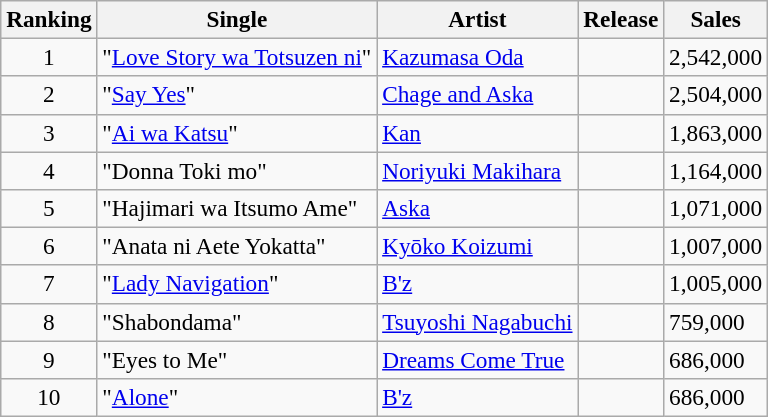<table class="wikitable sortable" style="font-size:97%;">
<tr>
<th>Ranking</th>
<th>Single</th>
<th>Artist</th>
<th>Release</th>
<th>Sales</th>
</tr>
<tr>
<td align="center">1</td>
<td>"<a href='#'>Love Story wa Totsuzen ni</a>"</td>
<td><a href='#'>Kazumasa Oda</a></td>
<td></td>
<td>2,542,000</td>
</tr>
<tr>
<td align="center">2</td>
<td>"<a href='#'>Say Yes</a>"</td>
<td><a href='#'>Chage and Aska</a></td>
<td></td>
<td>2,504,000</td>
</tr>
<tr>
<td align="center">3</td>
<td>"<a href='#'>Ai wa Katsu</a>"</td>
<td><a href='#'>Kan</a></td>
<td></td>
<td>1,863,000</td>
</tr>
<tr>
<td align="center">4</td>
<td>"Donna Toki mo"</td>
<td><a href='#'>Noriyuki Makihara</a></td>
<td></td>
<td>1,164,000</td>
</tr>
<tr>
<td align="center">5</td>
<td>"Hajimari wa Itsumo Ame"</td>
<td><a href='#'>Aska</a></td>
<td></td>
<td>1,071,000</td>
</tr>
<tr>
<td align="center">6</td>
<td>"Anata ni Aete Yokatta"</td>
<td><a href='#'>Kyōko Koizumi</a></td>
<td></td>
<td>1,007,000</td>
</tr>
<tr>
<td align="center">7</td>
<td>"<a href='#'>Lady Navigation</a>"</td>
<td><a href='#'>B'z</a></td>
<td></td>
<td>1,005,000</td>
</tr>
<tr>
<td align="center">8</td>
<td>"Shabondama"</td>
<td><a href='#'>Tsuyoshi Nagabuchi</a></td>
<td></td>
<td>759,000</td>
</tr>
<tr>
<td align="center">9</td>
<td>"Eyes to Me"</td>
<td><a href='#'>Dreams Come True</a></td>
<td></td>
<td>686,000</td>
</tr>
<tr>
<td align="center">10</td>
<td>"<a href='#'>Alone</a>"</td>
<td><a href='#'>B'z</a></td>
<td></td>
<td>686,000</td>
</tr>
</table>
